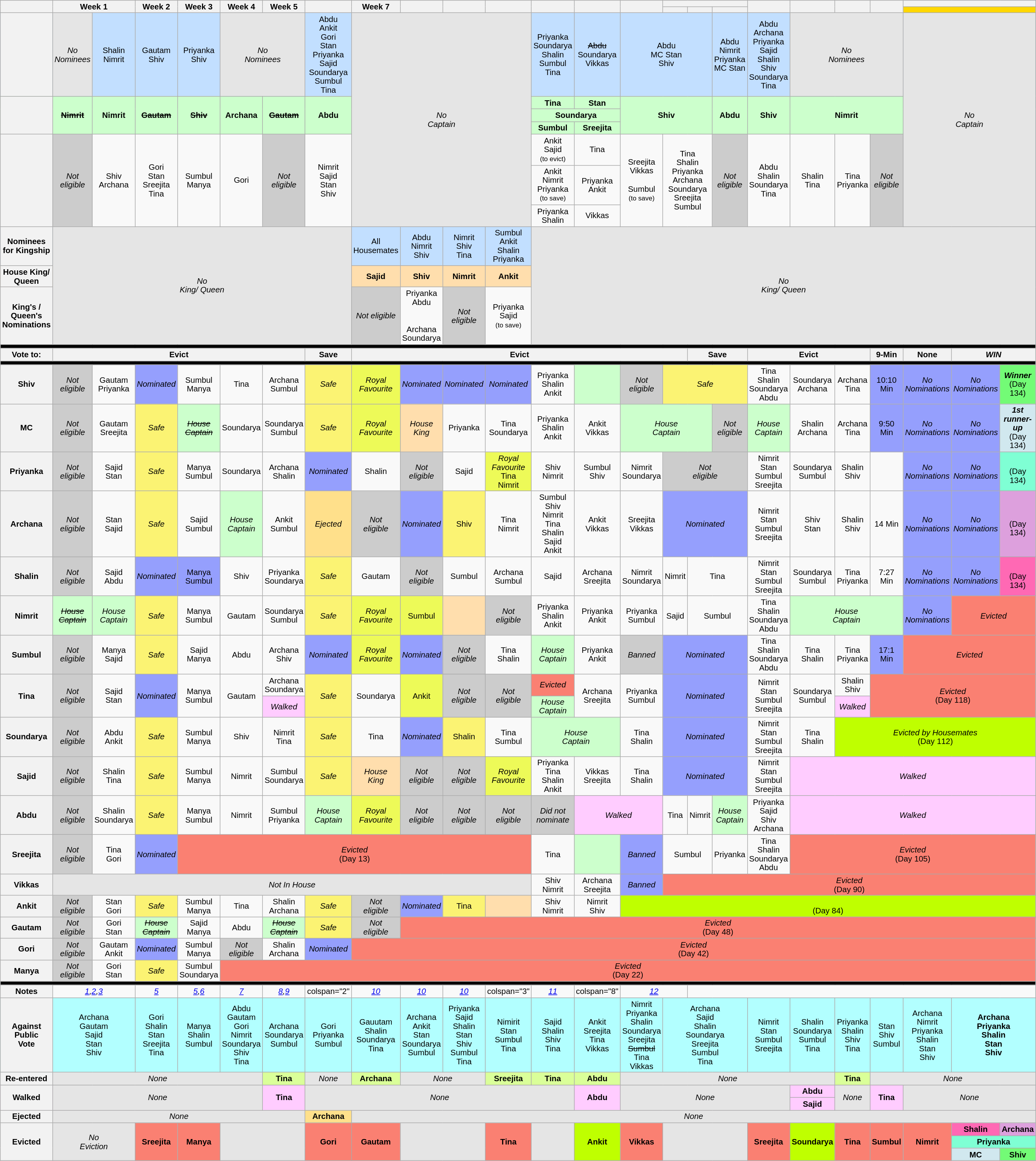<table class="wikitable" style="text-align:center; width:100%; font-size:85%; font-family: arial; line-height:15px;">
<tr>
<th rowspan="2" style="width: 5%;"></th>
<th colspan="2" rowspan="2" style="width: 5%;"><strong>Week 1</strong></th>
<th rowspan="2" style="width: 5%;">Week 2</th>
<th rowspan="2" style="width: 5%;">Week 3</th>
<th rowspan="2" style="width: 5%;">Week 4</th>
<th rowspan="2" style="width: 5%;">Week 5</th>
<th rowspan="2" style="width: 5%;"></th>
<th rowspan="2" style="width: 5%;">Week 7</th>
<th rowspan="2" style="width: 5%;"></th>
<th rowspan="2" style="width: 5%;"></th>
<th rowspan="2" style="width: 5%;"></th>
<th rowspan="2" style="width: 5%;"></th>
<th rowspan="2" style="width: 5%;"></th>
<th rowspan="2" style="width: 5%;"></th>
<th colspan="3" style="width: 5%;"></th>
<th rowspan="2" style="width: 5%;"></th>
<th rowspan="2" style="width: 5%;"></th>
<th rowspan="2" style="width: 5%;"></th>
<th rowspan="2" style="width: 5%;"></th>
<th colspan="3" style="width: 5%;"></th>
</tr>
<tr>
<th style="width: 5%;"></th>
<th style="width: 5%;"></th>
<th style="width: 5%;"></th>
<th colspan="3" style="background:gold;"></th>
</tr>
<tr style="background:#C2DFFF;" |>
<th></th>
<td style="background:#E5E5E5"><em>No Nominees</em></td>
<td>Shalin Nimrit</td>
<td>Gautam<br>Shiv</td>
<td>Priyanka<br>Shiv</td>
<td colspan="2" style="background:#E5E5E5"><em>No <br>Nominees</em></td>
<td>Abdu<br>Ankit<br>Gori<br>Stan<br>Priyanka<br>Sajid<br>Soundarya<br>Sumbul<br>Tina</td>
<td colspan="4" rowspan="7" style="background:#E5E5E5"><em>No<br>Captain</em></td>
<td>Priyanka<br>Soundarya<br>Shalin<br>Sumbul<br>Tina</td>
<td><s>Abdu</s><br>Soundarya<br>Vikkas</td>
<td colspan="3">Abdu<br>MC Stan<br>Shiv</td>
<td>Abdu<br>Nimrit<br>Priyanka<br>MC Stan</td>
<td>Abdu<br>Archana<br>Priyanka<br>Sajid<br>Shalin<br>Shiv<br>Soundarya<br>Tina</td>
<td colspan="3" style="background:#E5E5E5"><em>No <br>Nominees</em></td>
<td colspan="3" rowspan="7" style="background:#E5E5E5"><em>No<br>Captain</em></td>
</tr>
<tr style="background:#cfc;" |>
<th rowspan="3"><br></th>
<td rowspan="3"><strong><s>Nimrit</s></strong></td>
<td rowspan="3"><strong>Nimrit</strong></td>
<td rowspan="3"><s><strong>Gautam</strong></s></td>
<td rowspan="3"><s><strong>Shiv</strong></s></td>
<td rowspan="3"><strong>Archana</strong></td>
<td rowspan="3"><s><strong>Gautam</strong></s></td>
<td rowspan="3"><strong>Abdu</strong></td>
<td><strong>Tina</strong></td>
<td><strong>Stan</strong></td>
<td colspan="3" rowspan="3"><strong>Shiv</strong></td>
<td rowspan="3"><strong>Abdu</strong></td>
<td rowspan="3"><strong>Shiv</strong></td>
<td colspan="3" rowspan="3"><strong>Nimrit</strong></td>
</tr>
<tr bgcolor=#cfc>
<td colspan="2"><strong>Soundarya</strong></td>
</tr>
<tr bgcolor=#cfc>
<td><strong>Sumbul</strong></td>
<td><strong>Sreejita</strong></td>
</tr>
<tr>
<th rowspan="3"></th>
<td rowspan="3" bgcolor=#ccc><em>Not <br>eligible</em></td>
<td rowspan="3">Shiv Archana</td>
<td rowspan="3">Gori<br>Stan<br>Sreejita<br>Tina</td>
<td rowspan="3">Sumbul<br>Manya</td>
<td rowspan="3">Gori</td>
<td rowspan="3" style="background:#ccc;"><em>Not<br>eligible</em></td>
<td rowspan="3">Nimrit<br>Sajid<br> Stan<br>Shiv<br><small></small></td>
<td>Ankit<br>Sajid<br><small>(to evict)</small></td>
<td>Tina <br><small></small></td>
<td rowspan="3">Sreejita<br>Vikkas<br><small></small><br>Sumbul<br> <small>(to save)</small></td>
<td colspan="2" rowspan="3">Tina<br>Shalin<br>Priyanka<br>Archana<br>Soundarya<br>Sreejita<br>Sumbul<br><small></small></td>
<td rowspan="3" style="background:#ccc;"><em>Not<br>eligible</em></td>
<td rowspan="3">Abdu<br>Shalin<br>Soundarya<br>Tina<br><small></small></td>
<td rowspan="3">Shalin<br>Tina<br><small></small></td>
<td rowspan="3">Tina<br>Priyanka<br> <small></small></td>
<td rowspan="3" style="background:#ccc;"><em>Not<br>eligible</em></td>
</tr>
<tr>
<td>Ankit Nimrit Priyanka <br><small>(to save)</small></td>
<td>Priyanka Ankit<br> <small></small></td>
</tr>
<tr>
<td>Priyanka Shalin <br><small></small></td>
<td>Vikkas <br><small></small></td>
</tr>
<tr style="background:#C2DFFF;">
<th>Nominees for Kingship</th>
<td colspan="7" rowspan=3, style="background:#E5E5E5"><em>No<br>King/ Queen</em></td>
<td>All Housemates</td>
<td>Abdu<br>Nimrit<br>Shiv</td>
<td>Nimrit<br>Shiv<br>Tina</td>
<td>Sumbul<br>Ankit<br>Shalin<br>Priyanka</td>
<td colspan="13" rowspan="3" style="background:#E5E5E5"><em>No <br>King/ Queen</em></td>
</tr>
<tr bgcolor=Navajowhite>
<th>House King/ Queen</th>
<td><strong>Sajid</strong></td>
<td><strong>Shiv</strong></td>
<td><strong>Nimrit</strong></td>
<td><strong>Ankit</strong></td>
</tr>
<tr>
<th>King's / Queen's Nominations</th>
<td Bgcolor=#ccc><em>Not eligible</em></td>
<td>Priyanka<br>Abdu<br><small></small><br><br>Archana<br>Soundarya<br><small></small></td>
<td Bgcolor=#ccc><em>Not eligible</em></td>
<td>Priyanka<br>Sajid<br><small>(to save)</small></td>
</tr>
<tr>
<th colspan="25" style="background:#000;"></th>
</tr>
<tr>
<th>Vote to:</th>
<th colspan="6">Evict</th>
<th>Save</th>
<th colspan="8">Evict</th>
<th colspan="2">Save</th>
<th colspan="3">Evict</th>
<th>9-Min</th>
<th>None</th>
<th colspan="2"><em>WIN</em></th>
</tr>
<tr>
<th colspan="25" style="background:#000;"></th>
</tr>
<tr>
<th>Shiv</th>
<td bgcolor=#ccc><em>Not <br>eligible</em></td>
<td>Gautam<br>Priyanka</td>
<td style="background:#959FFD;"><em>Nominated</em></td>
<td>Sumbul<br>Manya</td>
<td>Tina</td>
<td>Archana<br>Sumbul</td>
<td style="background:#FBF373;"><em>Safe</em></td>
<td style="background:#EDFA58;"><em>Royal<br>Favourite</em></td>
<td style="background:#959FFD;"><em>Nominated</em></td>
<td style="background:#959FFD;"><em>Nominated</em></td>
<td style="background:#959FFD;"><em>Nominated</em></td>
<td>Priyanka<br>Shalin<br>Ankit</td>
<td style="background:#cfc;"></td>
<td style="background:#ccc;"><em>Not<br>eligible</em></td>
<td colspan="3" style="background:#FBF373;"><em>Safe</em></td>
<td>Tina<br>Shalin<br>Soundarya<br>Abdu</td>
<td>Soundarya<br>Archana</td>
<td>Archana<br>Tina</td>
<td bgcolor="#959FFD">10:10 Min</td>
<td style="background:#959FFD;"><em>No<br>Nominations</em></td>
<td style="background:#959FFD;"><em>No<br>Nominations</em></td>
<td style="background:#73FB76;"><strong><em>Winner</em></strong><br>(Day 134)</td>
</tr>
<tr>
<th>MC</th>
<td bgcolor=#ccc><em>Not <br>eligible</em></td>
<td>Gautam<br>Sreejita</td>
<td style="background:#FBF373;"><em>Safe</em></td>
<td style="background:#cfc;"><em><s>House<br>Captain</s></em></td>
<td>Soundarya</td>
<td>Soundarya<br>Sumbul</td>
<td style="background:#FBF373;"><em>Safe</em></td>
<td style="background:#EDFA58;"><em>Royal<br>Favourite</em></td>
<td style="background:#FFDEAD;"><em>House<br>King</em></td>
<td>Priyanka</td>
<td>Tina<br>Soundarya</td>
<td>Priyanka<br>Shalin<br>Ankit</td>
<td>Ankit<br>Vikkas</td>
<td colspan="3" style="background:#cfc;"><em>House<br>Captain</em></td>
<td style="background:#ccc;"><em>Not<br>eligible</em></td>
<td style="background:#cfc;"><em>House<br>Captain</em></td>
<td>Shalin<br>Archana</td>
<td>Archana<br>Tina</td>
<td style="background:#959FFD;">9:50 Min</td>
<td style="background:#959FFD;"><em>No<br>Nominations</em></td>
<td style="background:#959FFD;"><em>No<br>Nominations</em></td>
<td style="background:#D1E8EF;"><strong><em>1st runner-up</em></strong><br>(Day 134)</td>
</tr>
<tr>
<th>Priyanka</th>
<td bgcolor=#ccc><em>Not <br>eligible</em></td>
<td>Sajid<br>Stan</td>
<td style="background:#FBF373;"><em>Safe</em></td>
<td>Manya<br>Sumbul</td>
<td>Soundarya</td>
<td>Archana<br>Shalin</td>
<td style="background:#959FFD;"><em>Nominated</em></td>
<td>Shalin</td>
<td style="background:#ccc;"><em>Not<br>eligible</em></td>
<td>Sajid</td>
<td style="background:#EDFA58;"><em>Royal<br>Favourite</em><br>Tina<br>Nimrit</td>
<td>Shiv<br>Nimrit</td>
<td>Sumbul<br>Shiv</td>
<td>Nimrit<br>Soundarya</td>
<td colspan="3" style="background:#ccc;"><em>Not<br>eligible</em></td>
<td>Nimrit<br>Stan<br>Sumbul<br>Sreejita</td>
<td>Soundarya<br>Sumbul</td>
<td>Shalin<br>Shiv</td>
<td></td>
<td style="background:#959FFD;"><em>No<br>Nominations</em></td>
<td style="background:#959FFD;"><em>No<br>Nominations</em></td>
<td style="background:#7FFFD4;"><em></em><br>(Day 134)</td>
</tr>
<tr>
<th>Archana</th>
<td bgcolor=#ccc><em>Not <br>eligible</em></td>
<td>Stan<br>Sajid</td>
<td style="background:#FBF373;"><em>Safe</em></td>
<td>Sajid<br>Sumbul</td>
<td style="background:#cfc;"><em>House<br>Captain</em></td>
<td>Ankit<br>Sumbul</td>
<td style="background:#FFE08B;"><em>Ejected</em><br></td>
<td style="background:#ccc;"><em>Not<br>eligible</em></td>
<td style="background:#959FFD;"><em>Nominated</em></td>
<td style="background:#FBF373;">Shiv</td>
<td>Tina<br>Nimrit</td>
<td>Sumbul<br>Shiv<br>Nimrit<br>Tina<br>Shalin<br>Sajid<br>Ankit</td>
<td>Ankit<br>Vikkas</td>
<td>Sreejita<br>Vikkas</td>
<td colspan="3" style="background:#959FFD;"><em>Nominated</em></td>
<td>Nimrit<br>Stan<br>Sumbul<br>Sreejita</td>
<td>Shiv<br>Stan</td>
<td>Shalin<br>Shiv</td>
<td>14 Min</td>
<td style="background:#959FFD;"><em>No<br>Nominations</em></td>
<td style="background:#959FFD;"><em>No<br>Nominations</em></td>
<td style="background:#DDA0DD;"><em></em><br>(Day 134)</td>
</tr>
<tr>
<th>Shalin</th>
<td bgcolor=#ccc><em>Not <br>eligible</em></td>
<td>Sajid<br>Abdu</td>
<td style="background:#959FFD;"><em>Nominated</em></td>
<td style="background:#959FFD;">Manya<br>Sumbul</td>
<td>Shiv</td>
<td>Priyanka<br>Soundarya</td>
<td style="background:#FBF373;"><em>Safe</em></td>
<td>Gautam</td>
<td style="background:#ccc;"><em>Not<br>eligible</em></td>
<td>Sumbul</td>
<td>Archana<br>Sumbul</td>
<td>Sajid</td>
<td>Archana<br>Sreejita</td>
<td>Nimrit<br>Soundarya</td>
<td>Nimrit</td>
<td colspan="2">Tina</td>
<td>Nimrit<br>Stan<br>Sumbul<br>Sreejita</td>
<td>Soundarya<br>Sumbul</td>
<td>Tina<br>Priyanka</td>
<td>7:27 Min</td>
<td style="background:#959FFD;"><em>No<br>Nominations</em></td>
<td style="background:#959FFD;"><em>No<br>Nominations</em></td>
<td style="background:#FF69B4;"><em></em><br>(Day 134)</td>
</tr>
<tr>
<th>Nimrit</th>
<td style="background:#cfc;"><s><em>House<br>Captain</em></s></td>
<td style="background:#cfc;"><em>House<br>Captain</em></td>
<td style="background:#FBF373;"><em>Safe</em></td>
<td>Manya<br>Sumbul</td>
<td>Gautam</td>
<td>Soundarya<br>Sumbul</td>
<td style="background:#FBF373;"><em>Safe</em></td>
<td style="background:#EDFA58;"><em>Royal<br>Favourite</em></td>
<td style="background:#edfa58;">Sumbul</td>
<td style="background:#FFDEAD;"></td>
<td style="background:#ccc;"><em>Not<br>eligible </em></td>
<td>Priyanka<br>Shalin<br>Ankit</td>
<td>Priyanka<br>Ankit</td>
<td>Priyanka<br>Sumbul</td>
<td>Sajid</td>
<td colspan="2">Sumbul</td>
<td>Tina<br>Shalin<br>Soundarya<br>Abdu</td>
<td colspan="3" style="background:#cfc;"><em>House<br>Captain</em></td>
<td style="background:#959FFD;"><em>No<br>Nominations</em></td>
<td colspan="2" style="background:#FA8072;"><em>Evicted</em><br></td>
</tr>
<tr>
<th>Sumbul</th>
<td bgcolor=#ccc><em>Not <br>eligible</em></td>
<td>Manya<br>Sajid</td>
<td style="background:#FBF373;"><em>Safe</em></td>
<td>Sajid<br>Manya</td>
<td>Abdu</td>
<td>Archana<br>Shiv</td>
<td style="background:#959FFD;"><em>Nominated</em></td>
<td style="background:#EDFA58;"><em>Royal<br>Favourite</em></td>
<td style="background:#959FFD;"><em>Nominated</em></td>
<td style="background:#ccc;"><em>Not<br>eligible</em></td>
<td>Tina<br>Shalin</td>
<td style="background:#cfc;"><em>House<br>Captain</em></td>
<td>Priyanka<br>Ankit</td>
<td style="background:#ccc;"><em>Banned</em></td>
<td colspan="3" style="background:#959FFD;"><em>Nominated</em></td>
<td>Tina<br>Shalin<br>Soundarya<br>Abdu</td>
<td>Tina<br>Shalin</td>
<td>Tina<br>Priyanka</td>
<td style="background:#959FFD;">17:1 Min</td>
<td colspan="3" style="background:#FA8072;"><em>Evicted</em><br></td>
</tr>
<tr>
<th rowspan="2">Tina</th>
<td rowspan="2" bgcolor=#ccc><em>Not <br>eligible</em></td>
<td rowspan="2">Sajid<br>Stan</td>
<td rowspan="2" style="background:#959FFD;"><em>Nominated</em></td>
<td rowspan="2">Manya<br>Sumbul</td>
<td rowspan="2">Gautam</td>
<td>Archana<br>Soundarya</td>
<td rowspan="2" style="background:#FBF373;"><em>Safe</em></td>
<td rowspan="2">Soundarya</td>
<td rowspan="2" style="background:#edfa58;">Ankit</td>
<td rowspan="2" style="background:#ccc;"><em>Not<br>eligible</em></td>
<td rowspan="2" style="background:#ccc;"><em>Not<br>eligible</em></td>
<td style="background:#FA8072;"><em>Evicted</em><br></td>
<td rowspan="2">Archana<br>Sreejita</td>
<td rowspan="2">Priyanka<br>Sumbul</td>
<td colspan="3" rowspan="2" style="background:#959FFD;"><em>Nominated</em></td>
<td rowspan="2">Nimrit<br>Stan<br>Sumbul<br>Sreejita</td>
<td rowspan="2">Soundarya<br>Sumbul</td>
<td>Shalin<br>Shiv</td>
<td colspan="4" rowspan="2" style="background:#FA8072;"><em>Evicted</em><br>(Day 118)</td>
</tr>
<tr>
<td style="background:#fcf;"><em>Walked</em><br></td>
<td style="background:#cfc;"><em>House<br>Captain</em></td>
<td style="background:#fcf;"><em>Walked</em><br></td>
</tr>
<tr>
<th>Soundarya</th>
<td bgcolor=#ccc><em>Not <br>eligible</em></td>
<td>Abdu<br>Ankit</td>
<td style="background:#FBF373;"><em>Safe</em></td>
<td>Sumbul<br>Manya</td>
<td>Shiv</td>
<td>Nimrit<br>Tina</td>
<td style="background:#FBF373;"><em>Safe</em></td>
<td>Tina</td>
<td style="background:#959FFD;"><em>Nominated</em></td>
<td style="background:#FBF373;">Shalin</td>
<td>Tina<br>Sumbul</td>
<td colspan="2" style="background:#cfc;"><em>House<br>Captain</em></td>
<td>Tina<br>Shalin</td>
<td colspan="3" style="background:#959FFD;"><em>Nominated</em></td>
<td>Nimrit<br>Stan<br>Sumbul<br>Sreejita</td>
<td>Tina<br>Shalin</td>
<td colspan="5" style="background:#BFFF00;"><em>Evicted by Housemates</em><br>(Day 112)</td>
</tr>
<tr>
<th>Sajid</th>
<td bgcolor=#ccc><em>Not <br>eligible</em></td>
<td>Shalin<br>Tina</td>
<td style="background:#FBF373;"><em>Safe</em></td>
<td>Sumbul<br>Manya</td>
<td>Nimrit</td>
<td>Sumbul<br>Soundarya</td>
<td style="background:#FBF373;"><em>Safe</em></td>
<td style="background:#FFDEAD;"><em>House<br>King</em></td>
<td style="background:#ccc;"><em>Not<br>eligible</em></td>
<td style="background:#ccc;"><em>Not<br>eligible</em></td>
<td style="background:#EDFA58;"><em>Royal<br>Favourite</em></td>
<td>Priyanka<br>Tina<br>Shalin<br>Ankit</td>
<td>Vikkas<br>Sreejita</td>
<td>Tina<br>Shalin</td>
<td colspan="3" style="background:#959FFD;"><em>Nominated</em></td>
<td>Nimrit<br>Stan<br>Sumbul<br>Sreejita</td>
<td colspan="6" style="background:#fcf;"><em>Walked</em><br></td>
</tr>
<tr>
<th>Abdu</th>
<td bgcolor=#ccc><em>Not <br>eligible</em></td>
<td>Shalin<br>Soundarya</td>
<td style="background:#FBF373;"><em>Safe</em></td>
<td>Manya<br>Sumbul</td>
<td>Nimrit</td>
<td>Sumbul<br>Priyanka</td>
<td style="background:#cfc;"><em>House<br>Captain</em></td>
<td style="background:#EDFA58;"><em>Royal<br>Favourite</em></td>
<td style="background:#ccc;"><em>Not<br>eligible</em></td>
<td style="background:#ccc;"><em>Not<br>eligible</em></td>
<td style="background:#ccc;"><em>Not<br>eligible</em></td>
<td style="background:#ccc;"><em>Did not<br>nominate</em></td>
<td colspan="2" style="background:#fcf;"><em>Walked</em><br></td>
<td>Tina</td>
<td>Nimrit</td>
<td style="background:#cfc;"><em>House<br>Captain</em></td>
<td>Priyanka<br>Sajid<br>Shiv<br>Archana</td>
<td colspan="6" style="background:#fcf;"><em>Walked</em><br></td>
</tr>
<tr>
<th>Sreejita</th>
<td bgcolor=#ccc><em>Not <br>eligible</em></td>
<td>Tina<br>Gori</td>
<td style="background:#959FFD;"><em>Nominated</em></td>
<td colspan="8" style="background:#FA8072;"><em>Evicted</em><br>(Day 13)</td>
<td>Tina</td>
<td style="background:#cfc;"></td>
<td style="background:#959FFD;"><em>Banned</em></td>
<td colspan="2">Sumbul</td>
<td>Priyanka</td>
<td>Tina<br>Shalin<br>Soundarya<br>Abdu</td>
<td colspan="6" style="background:#FA8072;"><em>Evicted</em><br>(Day 105)</td>
</tr>
<tr>
<th>Vikkas</th>
<td colspan="11" style="background:#E5E5E5;"><em>Not In House</em></td>
<td>Shiv<br>Nimrit</td>
<td>Archana<br>Sreejita</td>
<td style="background:#959FFD;"><em>Banned</em></td>
<td colspan="10" style="background:#FA8072;"><em>Evicted<br></em>(Day 90)</td>
</tr>
<tr>
<th>Ankit</th>
<td bgcolor=#ccc><em>Not <br>eligible</em></td>
<td>Stan<br>Gori</td>
<td style="background:#FBF373;"><em>Safe</em></td>
<td>Sumbul<br>Manya</td>
<td>Tina</td>
<td>Shalin<br>Archana</td>
<td style="background:#FBF373;"><em>Safe</em></td>
<td style="background:#ccc;"><em>Not<br>eligible</em></td>
<td style="background:#959FFD;"><em>Nominated</em></td>
<td style="background:#FBF373;">Tina</td>
<td bgcolor="navajowhite"></td>
<td>Shiv<br>Nimrit</td>
<td>Nimrit<br>Shiv</td>
<td colspan="11" style="background:#BFFF00;"><em></em><br>(Day 84)</td>
</tr>
<tr>
<th>Gautam</th>
<td bgcolor=#ccc><em>Not <br>eligible</em></td>
<td>Gori<br>Stan</td>
<td style="background:#cfc;"><em><s>House<br>Captain</s></em></td>
<td>Sajid<br>Manya</td>
<td>Abdu</td>
<td style="background:#cfc;"><em><s>House<br>Captain</s></em></td>
<td style="background:#FBF373;"><em>Safe</em></td>
<td style="background:#ccc;"><em>Not<br>eligible</em></td>
<td colspan="16" style="background:#FA8072;"><em>Evicted</em><br>(Day 48)</td>
</tr>
<tr>
<th>Gori</th>
<td bgcolor=#ccc><em>Not <br>eligible</em></td>
<td>Gautam<br>Ankit</td>
<td style="background:#959FFD;"><em>Nominated</em></td>
<td>Sumbul<br>Manya</td>
<td style="background:#ccc;"><em>Not<br>eligible</em></td>
<td>Shalin<br>Archana</td>
<td style="background:#959FFD;"><em>Nominated</em></td>
<td colspan="17" style="background:#FA8072;"><em>Evicted</em><br>(Day 42)</td>
</tr>
<tr>
<th>Manya</th>
<td bgcolor=#ccc><em>Not <br>eligible</em></td>
<td>Gori<br>Stan</td>
<td style="background:#FBF373;"><em>Safe</em></td>
<td>Sumbul<br>Soundarya</td>
<td colspan="20" style="background:#FA8072;"><em>Evicted</em><br>(Day 22)</td>
</tr>
<tr>
<th colspan="25" style="background:#000;"></th>
</tr>
<tr>
<th>Notes</th>
<td colspan="2"><em><a href='#'>1</a>,<a href='#'>2</a>,<a href='#'>3</a></em></td>
<td><em><a href='#'>5</a></em></td>
<td><em><a href='#'>5</a>,<a href='#'>6</a></em></td>
<td><em><a href='#'>7</a></em></td>
<td><em><a href='#'>8</a>,<a href='#'>9</a></em></td>
<td>colspan="2" </td>
<td><em><a href='#'>10</a></em></td>
<td><em><a href='#'>10</a></em></td>
<td><em><a href='#'>10</a></em></td>
<td>colspan="3" </td>
<td><em><a href='#'>11</a></em></td>
<td>colspan="8" </td>
<td colspan="2"><em><a href='#'>12</a></em></td>
</tr>
<tr style="background:#B2FFFF">
<th>Against<br>Public<br>Vote</th>
<td colspan="2">Archana<br>Gautam<br>Sajid<br>Stan<br>Shiv</td>
<td>Gori<br>Shalin<br>Stan<br>Sreejita<br>Tina</td>
<td>Manya<br>Shalin<br>Sumbul</td>
<td>Abdu<br>Gautam<br>Gori<br>Nimrit<br>Soundarya<br>Shiv<br>Tina</td>
<td>Archana<br>Soundarya<br>Sumbul</td>
<td>Gori<br>Priyanka<br>Sumbul</td>
<td>Gauutam<br>Shalin<br>Soundarya<br>Tina</td>
<td>Archana<br>Ankit<br>Stan<br>Soundarya<br>Sumbul</td>
<td>Priyanka<br>Sajid<br>Shalin<br>Stan<br>Shiv<br>Sumbul<br>Tina</td>
<td>Nimirit<br>Stan<br>Sumbul<br>Tina</td>
<td>Sajid<br>Shalin<br>Shiv<br>Tina</td>
<td>Ankit<br>Sreejita<br>Tina<br>Vikkas</td>
<td>Nimrit<br>Priyanka<br>Shalin<br>Soundarya<br>Sreejita<br><s>Sumbul</s><br>Tina<br>Vikkas</td>
<td colspan="3">Archana<br>Sajid<br>Shalin<br>Soundarya<br>Sreejita<br>Sumbul<br>Tina</td>
<td>Nimrit<br>Stan<br>Sumbul<br>Sreejita</td>
<td>Shalin<br>Soundarya<br>Sumbul<br>Tina</td>
<td>Priyanka<br>Shalin<br>Shiv<br>Tina</td>
<td>Stan<br>Shiv<br>Sumbul</td>
<td>Archana<br>Nimrit<br>Priyanka<br>Shalin<br>Stan<br>Shiv</td>
<td colspan="2"><strong>Archana<br>Priyanka<br>Shalin<br>Stan<br>Shiv</strong></td>
</tr>
<tr>
<th>Re-entered</th>
<td colspan="5" style="background:#E5E5E5"><em>None</em></td>
<td style="background:#DAFF99"><strong>Tina</strong></td>
<td style="background:#E5E5E5"><em>None</em></td>
<td style="background:#DAFF99"><strong>Archana</strong></td>
<td colspan="2" style="background:#E5E5E5"><em>None</em></td>
<td style="background:#DAFF99"><strong>Sreejita</strong></td>
<td style="background:#DAFF99"><strong>Tina</strong></td>
<td style="background:#daff99"><strong>Abdu</strong></td>
<td colspan="6" style="background:#E5E5E5"><em>None</em></td>
<td style="background:#DAFF99"><strong>Tina</strong></td>
<td colspan="4" style="background:#E5E5E5"><em>None</em></td>
</tr>
<tr bgcolor=#fcf>
<th rowspan="2">Walked</th>
<td colspan="5" rowspan="2" style="background:#E5E5E5"><em>None</em></td>
<td rowspan="2" style="background:#fcf;"><strong>Tina</strong></td>
<td colspan="6" rowspan="2" style="background:#E5E5E5"><em>None</em></td>
<td rowspan="2"><strong>Abdu</strong></td>
<td colspan="5" rowspan="2" style="background:#E5E5E5"><em>None</em></td>
<td style="background:#fcf;"><strong>Abdu</strong></td>
<td rowspan="2" style="background:#E5E5E5"><em>None</em></td>
<td rowspan="2" style="background:#fcf;"><strong>Tina</strong></td>
<td colspan="3" rowspan="2" style="background:#E5E5E5"><em>None</em></td>
</tr>
<tr>
<td style="background:#fcf;"><strong>Sajid</strong></td>
</tr>
<tr>
<th>Ejected</th>
<td colspan="6" style="background:#E5E5E5;"><em>None</em></td>
<td style="background:#FFE08B;"><strong>Archana</strong></td>
<td colspan="17" style="background:#E5E5E5;"><em>None</em></td>
</tr>
<tr>
<th rowspan="3">Evicted</th>
<td colspan="2" rowspan="3" style="background:#E5E5E5"><em>No<br>Eviction</em></td>
<td rowspan="3" style="background:#FA8072;"><strong>Sreejita</strong></td>
<td rowspan="3" style="background:#FA8072;"><strong>Manya</strong></td>
<td colspan="2" rowspan="3" style="background:#E5E5E5"></td>
<td rowspan="3" style="background:#FA8072;"><strong>Gori</strong></td>
<td rowspan="3" style="background:#FA8072;"><strong>Gautam</strong></td>
<td colspan="2" rowspan="3" style="background:#E5E5E5"></td>
<td rowspan="3" style="background:#FA8072;"><strong>Tina</strong></td>
<td rowspan="3" style="background:#E5E5E5"></td>
<td rowspan="3" style="background:#BFFF00;"><strong>Ankit</strong></td>
<td rowspan="3" style="background:#FA8072;"><strong>Vikkas</strong></td>
<td colspan="3" rowspan="3" style="background:#E5E5E5"></td>
<td rowspan="3" style="background:#FA8072;"><strong>Sreejita</strong></td>
<td rowspan="3" style="background:#BFFF00;"><strong>Soundarya</strong></td>
<td rowspan="3" style="background:#FA8072;"><strong>Tina</strong></td>
<td rowspan="3" style="background:#FA8072;"><strong>Sumbul</strong></td>
<td rowspan="3" style="background:#FA8072;"><strong>Nimrit</strong></td>
<td style="background:#FF69B4;"><strong>Shalin</strong></td>
<td style="background:#DDA0DD;"><strong>Archana</strong></td>
</tr>
<tr>
<td colspan="2" style="background:#7FFFD4;"><strong>Priyanka</strong></td>
</tr>
<tr>
<td style="background:#D1E8EF;"><strong>MC</strong></td>
<td style="background:#73FB76;"><strong>Shiv</strong></td>
</tr>
</table>
